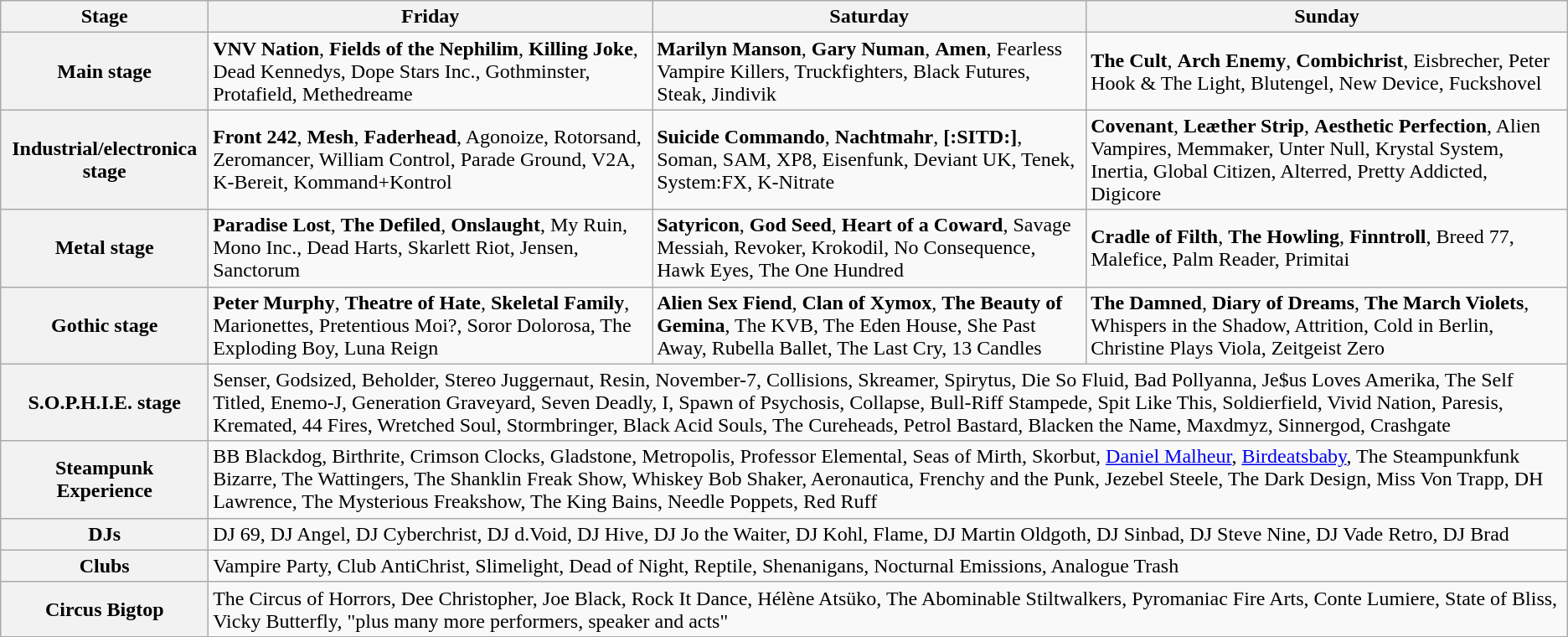<table class="wikitable">
<tr>
<th scope="col">Stage</th>
<th scope="col">Friday</th>
<th scope="col">Saturday</th>
<th scope="col">Sunday</th>
</tr>
<tr>
<th scope="row">Main stage</th>
<td><strong>VNV Nation</strong>, <strong>Fields of the Nephilim</strong>, <strong>Killing Joke</strong>, Dead Kennedys, Dope Stars Inc., Gothminster, Protafield, Methedreame</td>
<td><strong>Marilyn Manson</strong>, <strong>Gary Numan</strong>, <strong>Amen</strong>, Fearless Vampire Killers, Truckfighters, Black Futures, Steak, Jindivik</td>
<td><strong>The Cult</strong>, <strong>Arch Enemy</strong>, <strong>Combichrist</strong>, Eisbrecher, Peter Hook & The Light, Blutengel, New Device, Fuckshovel</td>
</tr>
<tr>
<th scope="row">Industrial/electronica stage</th>
<td><strong>Front 242</strong>, <strong>Mesh</strong>, <strong>Faderhead</strong>, Agonoize, Rotorsand, Zeromancer, William Control, Parade Ground, V2A, K-Bereit, Kommand+Kontrol</td>
<td><strong>Suicide Commando</strong>, <strong>Nachtmahr</strong>, <strong>[:SITD:]</strong>, Soman, SAM, XP8, Eisenfunk, Deviant UK, Tenek, System:FX, K-Nitrate</td>
<td><strong>Covenant</strong>, <strong>Leæther Strip</strong>, <strong>Aesthetic Perfection</strong>, Alien Vampires, Memmaker, Unter Null, Krystal System, Inertia, Global Citizen, Alterred, Pretty Addicted, Digicore</td>
</tr>
<tr>
<th scope="row">Metal stage</th>
<td><strong>Paradise Lost</strong>, <strong>The Defiled</strong>, <strong>Onslaught</strong>, My Ruin, Mono Inc., Dead Harts, Skarlett Riot, Jensen, Sanctorum</td>
<td><strong>Satyricon</strong>, <strong>God Seed</strong>, <strong>Heart of a Coward</strong>, Savage Messiah, Revoker, Krokodil, No Consequence, Hawk Eyes, The One Hundred</td>
<td><strong>Cradle of Filth</strong>, <strong>The Howling</strong>, <strong>Finntroll</strong>, Breed 77, Malefice, Palm Reader, Primitai</td>
</tr>
<tr>
<th scope="row">Gothic stage</th>
<td><strong>Peter Murphy</strong>, <strong>Theatre of Hate</strong>, <strong>Skeletal Family</strong>, Marionettes, Pretentious Moi?, Soror Dolorosa, The Exploding Boy, Luna Reign</td>
<td><strong>Alien Sex Fiend</strong>, <strong>Clan of Xymox</strong>, <strong>The Beauty of Gemina</strong>, The KVB, The Eden House, She Past Away, Rubella Ballet, The Last Cry, 13 Candles</td>
<td><strong>The Damned</strong>, <strong>Diary of Dreams</strong>, <strong>The March Violets</strong>, Whispers in the Shadow, Attrition, Cold in Berlin, Christine Plays Viola, Zeitgeist Zero</td>
</tr>
<tr>
<th scope="row">S.O.P.H.I.E. stage</th>
<td colspan="3">Senser, Godsized, Beholder, Stereo Juggernaut, Resin, November-7, Collisions, Skreamer, Spirytus, Die So Fluid, Bad Pollyanna, Je$us Loves Amerika, The Self Titled, Enemo-J, Generation Graveyard, Seven Deadly, I, Spawn of Psychosis, Collapse, Bull-Riff Stampede, Spit Like This, Soldierfield, Vivid Nation, Paresis, Kremated, 44 Fires, Wretched Soul, Stormbringer, Black Acid Souls, The Cureheads, Petrol Bastard, Blacken the Name, Maxdmyz, Sinnergod, Crashgate</td>
</tr>
<tr>
<th scope="row">Steampunk Experience</th>
<td colspan="3">BB Blackdog, Birthrite, Crimson Clocks, Gladstone, Metropolis, Professor Elemental, Seas of Mirth, Skorbut, <a href='#'>Daniel Malheur</a>, <a href='#'>Birdeatsbaby</a>, The Steampunkfunk Bizarre, The Wattingers, The Shanklin Freak Show, Whiskey Bob Shaker, Aeronautica, Frenchy and the Punk, Jezebel Steele, The Dark Design, Miss Von Trapp, DH Lawrence, The Mysterious Freakshow, The King Bains, Needle Poppets, Red Ruff</td>
</tr>
<tr>
<th scope="row">DJs</th>
<td colspan="3">DJ 69, DJ Angel, DJ Cyberchrist, DJ d.Void, DJ Hive, DJ Jo the Waiter, DJ Kohl, Flame, DJ Martin Oldgoth, DJ Sinbad, DJ Steve Nine, DJ Vade Retro, DJ Brad</td>
</tr>
<tr>
<th scope="row">Clubs</th>
<td colspan="3">Vampire Party, Club AntiChrist, Slimelight, Dead of Night, Reptile, Shenanigans, Nocturnal Emissions, Analogue Trash</td>
</tr>
<tr>
<th scope="row">Circus Bigtop</th>
<td colspan="3">The Circus of Horrors, Dee Christopher, Joe Black, Rock It Dance, Hélène Atsüko, The Abominable Stiltwalkers, Pyromaniac Fire Arts, Conte Lumiere, State of Bliss, Vicky Butterfly, "plus many more performers, speaker and acts"</td>
</tr>
</table>
